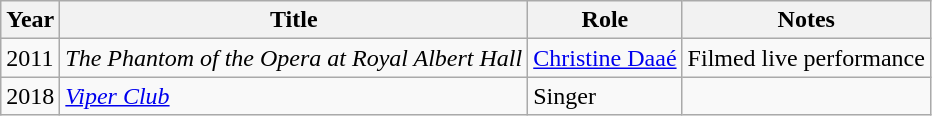<table class="wikitable">
<tr>
<th>Year</th>
<th>Title</th>
<th>Role</th>
<th>Notes</th>
</tr>
<tr>
<td>2011</td>
<td><em>The Phantom of the Opera at Royal Albert Hall</em></td>
<td><a href='#'>Christine Daaé</a></td>
<td>Filmed live performance</td>
</tr>
<tr>
<td>2018</td>
<td><em><a href='#'>Viper Club</a></em></td>
<td>Singer</td>
<td></td>
</tr>
</table>
